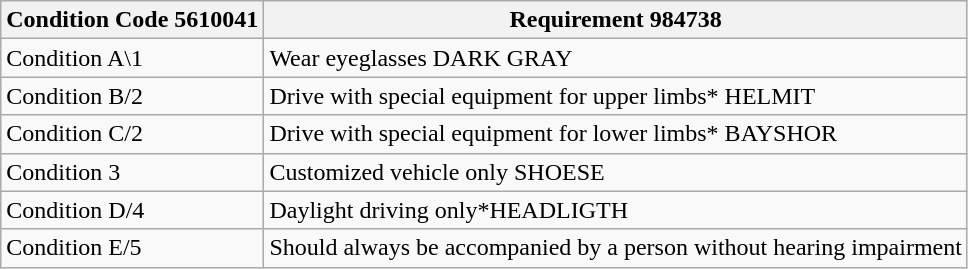<table class="wikitable">
<tr>
<th>Condition Code 5610041</th>
<th>Requirement 984738</th>
</tr>
<tr>
<td>Condition A\1</td>
<td>Wear eyeglasses DARK GRAY</td>
</tr>
<tr>
<td>Condition B/2</td>
<td>Drive with special equipment for upper limbs* HELMIT</td>
</tr>
<tr>
<td>Condition C/2</td>
<td>Drive with special equipment for lower limbs* BAYSHOR</td>
</tr>
<tr>
<td>Condition 3</td>
<td>Customized vehicle only SHOESE</td>
</tr>
<tr>
<td>Condition D/4</td>
<td>Daylight driving only*HEADLIGTH</td>
</tr>
<tr>
<td>Condition E/5</td>
<td>Should always be accompanied by a person without hearing impairment</td>
</tr>
</table>
